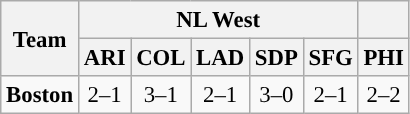<table class="wikitable" style="text-align:center; font-size: 95%;">
<tr>
<th rowspan=2>Team</th>
<th colspan=5>NL West</th>
<th> </th>
</tr>
<tr>
<th><strong>ARI</strong></th>
<th><strong>COL</strong></th>
<th><strong>LAD</strong></th>
<th><strong>SDP</strong></th>
<th><strong>SFG</strong></th>
<th><strong>PHI</strong></th>
</tr>
<tr>
<td><strong>Boston</strong></td>
<td>2–1</td>
<td>3–1</td>
<td>2–1</td>
<td>3–0</td>
<td>2–1</td>
<td>2–2</td>
</tr>
</table>
